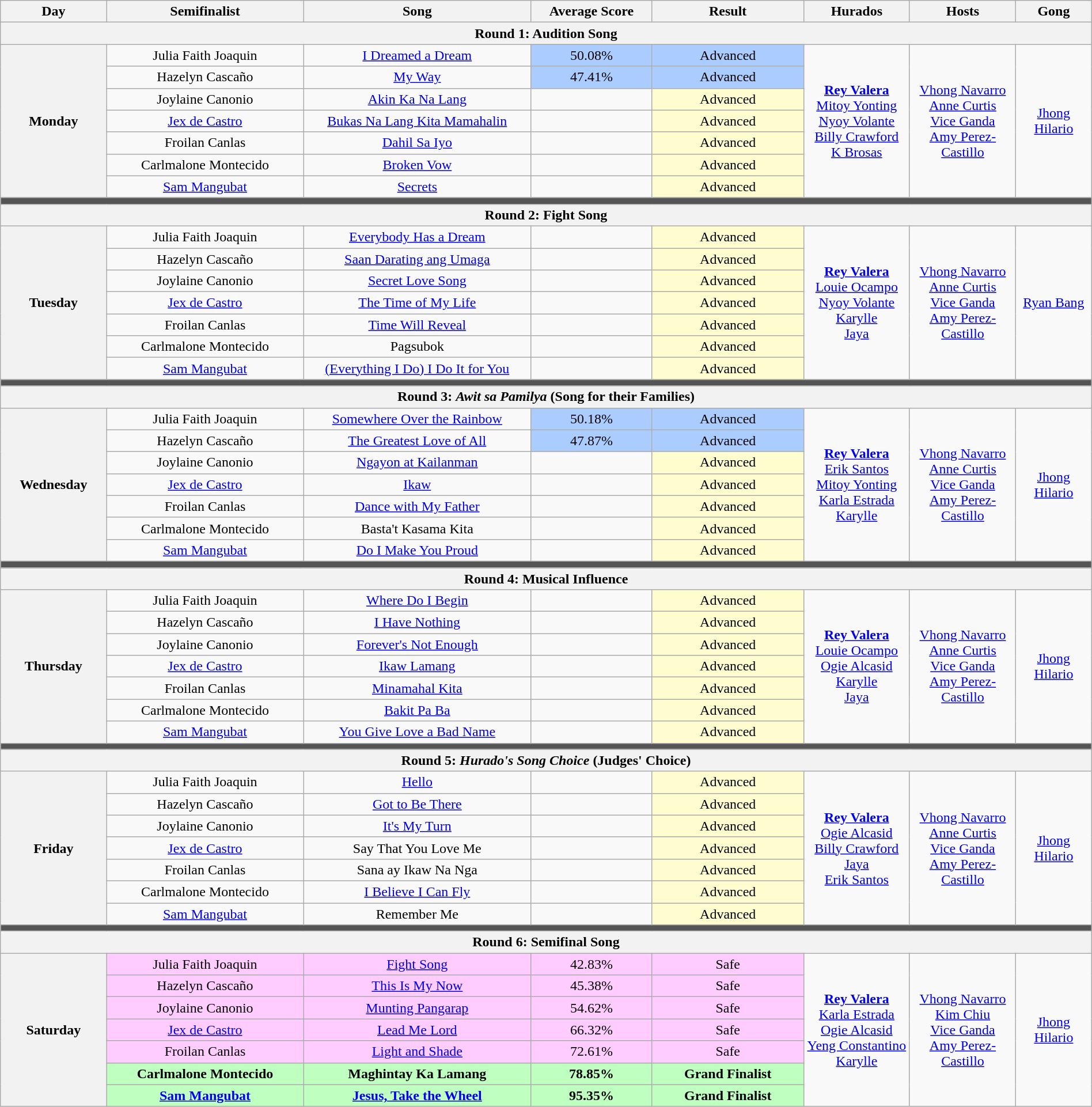<table class="wikitable mw-collapsible mw-collapsed" style="text-align:center;width:100%;">
<tr>
<th width="07%">Day</th>
<th width="13%">Semifinalist</th>
<th width="15%">Song</th>
<th width="08%">Average Score</th>
<th width="10%">Result</th>
<th width="07%">Hurados</th>
<th width="07%">Hosts</th>
<th width="05%">Gong</th>
</tr>
<tr>
<th colspan="8">Round 1: Audition Song</th>
</tr>
<tr>
<th rowspan="7">Monday<br></th>
<td>Julia Faith Joaquin</td>
<td><a href='#'>I Dreamed a Dream</a></td>
<td style="background-color:#aaccff">50.08%</td>
<td style="background-color:#aaccff">Advanced</td>
<td rowspan="7"><strong><a href='#'>Rey Valera</a></strong><br><a href='#'>Mitoy Yonting</a><br><a href='#'>Nyoy Volante</a><br><a href='#'>Billy Crawford</a><br><a href='#'>K Brosas</a></td>
<td rowspan="7"><a href='#'>Vhong Navarro</a><br><a href='#'>Anne Curtis</a><br><a href='#'>Vice Ganda</a><br><a href='#'>Amy Perez-Castillo</a></td>
<td rowspan="7"><a href='#'>Jhong Hilario</a></td>
</tr>
<tr>
<td>Hazelyn Cascaño</td>
<td><a href='#'>My Way</a></td>
<td style="background-color:#aaccff">47.41%</td>
<td style="background-color:#aaccff">Advanced</td>
</tr>
<tr>
<td>Joylaine Canonio</td>
<td><a href='#'>Akin Ka Na Lang</a></td>
<td></td>
<td style="background-color:#fffdd0">Advanced</td>
</tr>
<tr>
<td><a href='#'>Jex de Castro</a></td>
<td><a href='#'>Bukas Na Lang Kita Mamahalin</a></td>
<td></td>
<td style="background-color:#fffdd0">Advanced</td>
</tr>
<tr>
<td>Froilan Canlas</td>
<td><a href='#'>Dahil Sa Iyo</a></td>
<td></td>
<td style="background-color:#fffdd0">Advanced</td>
</tr>
<tr>
<td>Carlmalone Montecido</td>
<td><a href='#'>Broken Vow</a></td>
<td></td>
<td style="background-color:#fffdd0">Advanced</td>
</tr>
<tr>
<td><a href='#'>Sam Mangubat</a></td>
<td><a href='#'>Secrets</a></td>
<td></td>
<td style="background-color:#fffdd0">Advanced</td>
</tr>
<tr>
<td colspan="8" style="background:#555;"></td>
</tr>
<tr>
<th colspan="8">Round 2: Fight Song</th>
</tr>
<tr>
<th rowspan="7">Tuesday<br></th>
<td>Julia Faith Joaquin</td>
<td><a href='#'>Everybody Has a Dream</a></td>
<td></td>
<td style="background-color:#fffdd0">Advanced</td>
<td rowspan="7"><strong><a href='#'>Rey Valera</a></strong><br><a href='#'>Louie Ocampo</a><br><a href='#'>Nyoy Volante</a><br><a href='#'>Karylle</a><br><a href='#'>Jaya</a></td>
<td rowspan="7"><a href='#'>Vhong Navarro</a><br><a href='#'>Anne Curtis</a><br><a href='#'>Vice Ganda</a><br><a href='#'>Amy Perez-Castillo</a></td>
<td rowspan="7"><a href='#'>Ryan Bang</a></td>
</tr>
<tr>
<td>Hazelyn Cascaño</td>
<td><a href='#'>Saan Darating ang Umaga</a></td>
<td></td>
<td style="background-color:#fffdd0">Advanced</td>
</tr>
<tr>
<td>Joylaine Canonio</td>
<td><a href='#'>Secret Love Song</a></td>
<td></td>
<td style="background-color:#fffdd0">Advanced</td>
</tr>
<tr>
<td><a href='#'>Jex de Castro</a></td>
<td><a href='#'>The Time of My Life</a></td>
<td></td>
<td style="background-color:#fffdd0">Advanced</td>
</tr>
<tr>
<td>Froilan Canlas</td>
<td><a href='#'>Time Will Reveal</a></td>
<td></td>
<td style="background-color:#fffdd0">Advanced</td>
</tr>
<tr>
<td>Carlmalone Montecido</td>
<td>Pagsubok</td>
<td></td>
<td style="background-color:#fffdd0">Advanced</td>
</tr>
<tr>
<td><a href='#'>Sam Mangubat</a></td>
<td><a href='#'>(Everything I Do) I Do It for You</a></td>
<td></td>
<td style="background-color:#fffdd0">Advanced</td>
</tr>
<tr>
<td colspan="8" style="background:#555;"></td>
</tr>
<tr>
<th colspan="8">Round 3: <em>Awit sa Pamilya</em> (Song for their Families)</th>
</tr>
<tr>
<th rowspan="7">Wednesday<br></th>
<td>Julia Faith Joaquin</td>
<td><a href='#'>Somewhere Over the Rainbow</a></td>
<td style="background-color:#aaccff">50.18%</td>
<td style="background-color:#aaccff">Advanced</td>
<td rowspan="7"><strong><a href='#'>Rey Valera</a></strong><br><a href='#'>Erik Santos</a><br><a href='#'>Mitoy Yonting</a><br><a href='#'>Karla Estrada</a><br><a href='#'>Karylle</a></td>
<td rowspan="7"><a href='#'>Vhong Navarro</a><br><a href='#'>Anne Curtis</a><br><a href='#'>Vice Ganda</a><br><a href='#'>Amy Perez-Castillo</a></td>
<td rowspan="7"><a href='#'>Jhong Hilario</a></td>
</tr>
<tr>
<td>Hazelyn Cascaño</td>
<td><a href='#'>The Greatest Love of All</a></td>
<td style="background-color:#aaccff">47.87%</td>
<td style="background-color:#aaccff">Advanced</td>
</tr>
<tr>
<td>Joylaine Canonio</td>
<td><a href='#'>Ngayon at Kailanman</a></td>
<td></td>
<td style="background-color:#fffdd0">Advanced</td>
</tr>
<tr>
<td><a href='#'>Jex de Castro</a></td>
<td><a href='#'>Ikaw</a></td>
<td></td>
<td style="background-color:#fffdd0">Advanced</td>
</tr>
<tr>
<td>Froilan Canlas</td>
<td><a href='#'>Dance with My Father</a></td>
<td></td>
<td style="background-color:#fffdd0">Advanced</td>
</tr>
<tr>
<td>Carlmalone Montecido</td>
<td>Basta't Kasama Kita</td>
<td></td>
<td style="background-color:#fffdd0">Advanced</td>
</tr>
<tr>
<td><a href='#'>Sam Mangubat</a></td>
<td><a href='#'>Do I Make You Proud</a></td>
<td></td>
<td style="background-color:#fffdd0">Advanced</td>
</tr>
<tr>
<td colspan="8" style="background:#555;"></td>
</tr>
<tr>
<th colspan="8">Round 4: Musical Influence</th>
</tr>
<tr>
<th rowspan="7">Thursday<br></th>
<td>Julia Faith Joaquin</td>
<td><a href='#'>Where Do I Begin</a></td>
<td></td>
<td style="background-color:#fffdd0">Advanced</td>
<td rowspan="7"><strong><a href='#'>Rey Valera</a></strong><br><a href='#'>Louie Ocampo</a><br><a href='#'>Ogie Alcasid</a><br><a href='#'>Karylle</a><br><a href='#'>Jaya</a></td>
<td rowspan="7"><a href='#'>Vhong Navarro</a><br><a href='#'>Anne Curtis</a><br><a href='#'>Vice Ganda</a><br><a href='#'>Amy Perez-Castillo</a></td>
<td rowspan="7"><a href='#'>Jhong Hilario</a></td>
</tr>
<tr>
<td>Hazelyn Cascaño</td>
<td><a href='#'>I Have Nothing</a></td>
<td></td>
<td style="background-color:#fffdd0">Advanced</td>
</tr>
<tr>
<td>Joylaine Canonio</td>
<td><a href='#'>Forever's Not Enough</a></td>
<td></td>
<td style="background-color:#fffdd0">Advanced</td>
</tr>
<tr>
<td><a href='#'>Jex de Castro</a></td>
<td><a href='#'>Ikaw Lamang</a></td>
<td></td>
<td style="background-color:#fffdd0">Advanced</td>
</tr>
<tr>
<td>Froilan Canlas</td>
<td><a href='#'>Minamahal Kita</a></td>
<td></td>
<td style="background-color:#fffdd0">Advanced</td>
</tr>
<tr>
<td>Carlmalone Montecido</td>
<td><a href='#'>Bakit Pa Ba</a></td>
<td></td>
<td style="background-color:#fffdd0">Advanced</td>
</tr>
<tr>
<td><a href='#'>Sam Mangubat</a></td>
<td><a href='#'>You Give Love a Bad Name</a></td>
<td></td>
<td style="background-color:#fffdd0">Advanced</td>
</tr>
<tr>
<td colspan="8" style="background:#555;"></td>
</tr>
<tr>
<th colspan="8">Round 5: <em>Hurado's Song Choice</em> (Judges' Choice)</th>
</tr>
<tr>
<th rowspan="7">Friday<br></th>
<td>Julia Faith Joaquin</td>
<td><a href='#'>Hello</a></td>
<td></td>
<td style="background-color:#fffdd0">Advanced</td>
<td rowspan="7"><strong><a href='#'>Rey Valera</a></strong><br><a href='#'>Ogie Alcasid</a><br><a href='#'>Billy Crawford</a><br><a href='#'>Jaya</a><br><a href='#'>Erik Santos</a></td>
<td rowspan="7"><a href='#'>Vhong Navarro</a><br><a href='#'>Anne Curtis</a><br><a href='#'>Vice Ganda</a><br><a href='#'>Amy Perez-Castillo</a></td>
<td rowspan="7"><a href='#'>Jhong Hilario</a></td>
</tr>
<tr>
<td>Hazelyn Cascaño</td>
<td><a href='#'>Got to Be There</a></td>
<td></td>
<td style="background-color:#fffdd0">Advanced</td>
</tr>
<tr>
<td>Joylaine Canonio</td>
<td><a href='#'>It's My Turn</a></td>
<td></td>
<td style="background-color:#fffdd0">Advanced</td>
</tr>
<tr>
<td><a href='#'>Jex de Castro</a></td>
<td>Say That You Love Me</td>
<td></td>
<td style="background-color:#fffdd0">Advanced</td>
</tr>
<tr>
<td>Froilan Canlas</td>
<td>Sana ay Ikaw Na Nga</td>
<td></td>
<td style="background-color:#fffdd0">Advanced</td>
</tr>
<tr>
<td>Carlmalone Montecido</td>
<td><a href='#'>I Believe I Can Fly</a></td>
<td></td>
<td style="background-color:#fffdd0">Advanced</td>
</tr>
<tr>
<td><a href='#'>Sam Mangubat</a></td>
<td>Remember Me</td>
<td></td>
<td style="background-color:#fffdd0">Advanced</td>
</tr>
<tr>
<td colspan="8" style="background:#555;"></td>
</tr>
<tr>
<th colspan="8">Round 6: Semifinal Song</th>
</tr>
<tr>
<th rowspan="7">Saturday<br></th>
<td style="background-color:#ffccff">Julia Faith Joaquin</td>
<td style="background-color:#ffccff"><a href='#'>Fight Song</a></td>
<td style="background-color:#ffccff">42.83%</td>
<td style="background-color:#ffccff">Safe</td>
<td rowspan="7"><strong><a href='#'>Rey Valera</a></strong><br><a href='#'>Karla Estrada</a><br><a href='#'>Ogie Alcasid</a><br><a href='#'>Yeng Constantino</a><br><a href='#'>Karylle</a></td>
<td rowspan="7"><a href='#'>Vhong Navarro</a><br><a href='#'>Kim Chiu</a><br><a href='#'>Vice Ganda</a><br><a href='#'>Amy Perez-Castillo</a></td>
<td rowspan="7"><a href='#'>Jhong Hilario</a></td>
</tr>
<tr style="background-color:#ffccff" |>
<td>Hazelyn Cascaño</td>
<td><a href='#'>This Is My Now</a></td>
<td>45.38%</td>
<td>Safe</td>
</tr>
<tr style="background-color:#ffccff" |>
<td>Joylaine Canonio</td>
<td><a href='#'>Munting Pangarap</a></td>
<td>54.62%</td>
<td>Safe</td>
</tr>
<tr style="background-color:#ffccff" |>
<td><a href='#'>Jex de Castro</a></td>
<td><a href='#'>Lead Me Lord</a></td>
<td>66.32%</td>
<td>Safe</td>
</tr>
<tr style="background-color:#ffccff" |>
<td>Froilan Canlas</td>
<td><a href='#'>Light and Shade</a></td>
<td>72.61%</td>
<td>Safe</td>
</tr>
<tr style="background-color:#bfffc0" |>
<td><strong>Carlmalone Montecido</strong></td>
<td><strong>Maghintay Ka Lamang</strong></td>
<td><strong>78.85%</strong></td>
<td><strong>Grand Finalist</strong></td>
</tr>
<tr style="background-color:#bfffc0" |>
<td><strong><a href='#'>Sam Mangubat</a></strong></td>
<td><strong><a href='#'>Jesus, Take the Wheel</a></strong></td>
<td><strong>95.35%</strong></td>
<td><strong>Grand Finalist</strong></td>
</tr>
</table>
